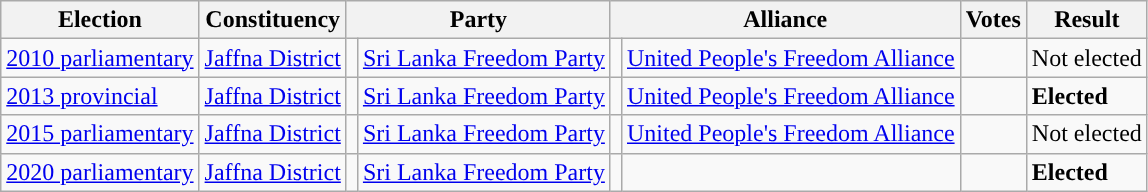<table class="wikitable" style="text-align:left;">
<tr>
<th scope=col>Election</th>
<th scope=col>Constituency</th>
<th scope=col colspan="2">Party</th>
<th scope=col colspan="2">Alliance</th>
<th scope=col>Votes</th>
<th scope=col>Result</th>
</tr>
<tr>
<td><a href='#'>2010 parliamentary</a></td>
<td><a href='#'>Jaffna District</a></td>
<td style="background:"></td>
<td><a href='#'>Sri Lanka Freedom Party</a></td>
<td style="background:"></td>
<td><a href='#'>United People's Freedom Alliance</a></td>
<td align=right></td>
<td>Not elected</td>
</tr>
<tr>
<td><a href='#'>2013 provincial</a></td>
<td><a href='#'>Jaffna District</a></td>
<td style="background:"></td>
<td><a href='#'>Sri Lanka Freedom Party</a></td>
<td style="background:"></td>
<td><a href='#'>United People's Freedom Alliance</a></td>
<td align=right></td>
<td><strong>Elected</strong></td>
</tr>
<tr>
<td><a href='#'>2015 parliamentary</a></td>
<td><a href='#'>Jaffna District</a></td>
<td style="background:"></td>
<td><a href='#'>Sri Lanka Freedom Party</a></td>
<td style="background:"></td>
<td><a href='#'>United People's Freedom Alliance</a></td>
<td></td>
<td>Not elected</td>
</tr>
<tr>
<td><a href='#'>2020 parliamentary</a></td>
<td><a href='#'>Jaffna District</a></td>
<td style="background:"></td>
<td><a href='#'>Sri Lanka Freedom Party</a></td>
<td></td>
<td></td>
<td align=right></td>
<td><strong>Elected</strong></td>
</tr>
</table>
